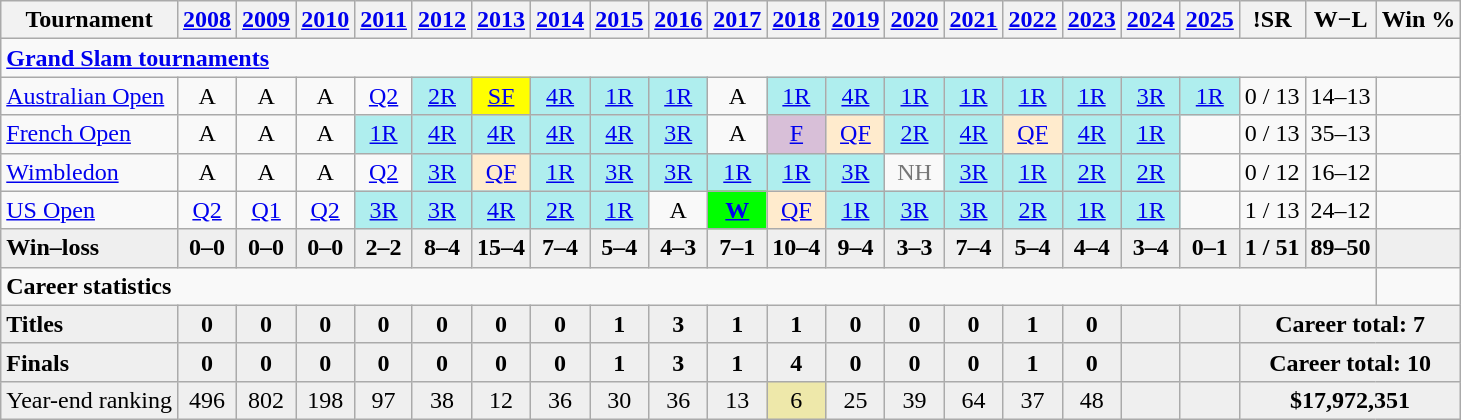<table class=wikitable style=text-align:center>
<tr>
<th>Tournament</th>
<th><a href='#'>2008</a></th>
<th><a href='#'>2009</a></th>
<th><a href='#'>2010</a></th>
<th><a href='#'>2011</a></th>
<th><a href='#'>2012</a></th>
<th><a href='#'>2013</a></th>
<th><a href='#'>2014</a></th>
<th><a href='#'>2015</a></th>
<th><a href='#'>2016</a></th>
<th><a href='#'>2017</a></th>
<th><a href='#'>2018</a></th>
<th><a href='#'>2019</a></th>
<th><a href='#'>2020</a></th>
<th><a href='#'>2021</a></th>
<th><a href='#'>2022</a></th>
<th><a href='#'>2023</a></th>
<th><a href='#'>2024</a></th>
<th><a href='#'>2025</a></th>
<th>!SR</th>
<th>W−L</th>
<th>Win %</th>
</tr>
<tr>
<td colspan=22 style=text-align:left><a href='#'><strong>Grand Slam tournaments</strong></a></td>
</tr>
<tr>
<td align=left><a href='#'>Australian Open</a></td>
<td>A</td>
<td>A</td>
<td>A</td>
<td><a href='#'>Q2</a></td>
<td bgcolor=afeeee><a href='#'>2R</a></td>
<td style=background:yellow><a href='#'>SF</a></td>
<td bgcolor=afeeee><a href='#'>4R</a></td>
<td bgcolor=afeeee><a href='#'>1R</a></td>
<td bgcolor=afeeee><a href='#'>1R</a></td>
<td>A</td>
<td bgcolor=afeeee><a href='#'>1R</a></td>
<td bgcolor=afeeee><a href='#'>4R</a></td>
<td bgcolor=afeeee><a href='#'>1R</a></td>
<td bgcolor=afeeee><a href='#'>1R</a></td>
<td bgcolor=afeeee><a href='#'>1R</a></td>
<td bgcolor=afeeee><a href='#'>1R</a></td>
<td bgcolor=afeeee><a href='#'>3R</a></td>
<td bgcolor=afeeee><a href='#'>1R</a></td>
<td>0 / 13</td>
<td>14–13</td>
<td></td>
</tr>
<tr>
<td align=left><a href='#'>French Open</a></td>
<td>A</td>
<td>A</td>
<td>A</td>
<td bgcolor=afeeee><a href='#'>1R</a></td>
<td bgcolor=afeeee><a href='#'>4R</a></td>
<td bgcolor=afeeee><a href='#'>4R</a></td>
<td bgcolor=afeeee><a href='#'>4R</a></td>
<td bgcolor=afeeee><a href='#'>4R</a></td>
<td bgcolor=afeeee><a href='#'>3R</a></td>
<td>A</td>
<td style=background:thistle><a href='#'>F</a></td>
<td bgcolor=ffebcd><a href='#'>QF</a></td>
<td bgcolor=afeeee><a href='#'>2R</a></td>
<td bgcolor=afeeee><a href='#'>4R</a></td>
<td bgcolor=ffebcd><a href='#'>QF</a></td>
<td bgcolor=afeeee><a href='#'>4R</a></td>
<td bgcolor=afeeee><a href='#'>1R</a></td>
<td></td>
<td>0 / 13</td>
<td>35–13</td>
<td></td>
</tr>
<tr>
<td align=left><a href='#'>Wimbledon</a></td>
<td>A</td>
<td>A</td>
<td>A</td>
<td><a href='#'>Q2</a></td>
<td bgcolor=afeeee><a href='#'>3R</a></td>
<td bgcolor=ffebcd><a href='#'>QF</a></td>
<td bgcolor=afeeee><a href='#'>1R</a></td>
<td bgcolor=afeeee><a href='#'>3R</a></td>
<td bgcolor=afeeee><a href='#'>3R</a></td>
<td bgcolor=afeeee><a href='#'>1R</a></td>
<td bgcolor=afeeee><a href='#'>1R</a></td>
<td bgcolor=afeeee><a href='#'>3R</a></td>
<td style=color:#767676>NH</td>
<td bgcolor=afeeee><a href='#'>3R</a></td>
<td bgcolor=afeeee><a href='#'>1R</a></td>
<td bgcolor=afeeee><a href='#'>2R</a></td>
<td bgcolor=afeeee><a href='#'>2R</a></td>
<td></td>
<td>0 / 12</td>
<td>16–12</td>
<td></td>
</tr>
<tr>
<td align=left><a href='#'>US Open</a></td>
<td><a href='#'>Q2</a></td>
<td><a href='#'>Q1</a></td>
<td><a href='#'>Q2</a></td>
<td bgcolor=afeeee><a href='#'>3R</a></td>
<td bgcolor=afeeee><a href='#'>3R</a></td>
<td bgcolor=afeeee><a href='#'>4R</a></td>
<td bgcolor=afeeee><a href='#'>2R</a></td>
<td bgcolor=afeeee><a href='#'>1R</a></td>
<td>A</td>
<td bgcolor=lime><a href='#'><strong>W</strong></a></td>
<td bgcolor=ffebcd><a href='#'>QF</a></td>
<td bgcolor=afeeee><a href='#'>1R</a></td>
<td bgcolor=afeeee><a href='#'>3R</a></td>
<td bgcolor=afeeee><a href='#'>3R</a></td>
<td bgcolor=afeeee><a href='#'>2R</a></td>
<td bgcolor=afeeee><a href='#'>1R</a></td>
<td bgcolor=afeeee><a href='#'>1R</a></td>
<td></td>
<td>1 / 13</td>
<td>24–12</td>
<td></td>
</tr>
<tr style=font-weight:bold;background:#efefef>
<td style=text-align:left>Win–loss</td>
<td>0–0</td>
<td>0–0</td>
<td>0–0</td>
<td>2–2</td>
<td>8–4</td>
<td>15–4</td>
<td>7–4</td>
<td>5–4</td>
<td>4–3</td>
<td>7–1</td>
<td>10–4</td>
<td>9–4</td>
<td>3–3</td>
<td>7–4</td>
<td>5–4</td>
<td>4–4</td>
<td>3–4</td>
<td>0–1</td>
<td>1 / 51</td>
<td>89–50</td>
<td></td>
</tr>
<tr>
<td colspan=21 style=text-align:left><strong>Career statistics</strong></td>
</tr>
<tr style=font-weight:bold;background:#efefef>
<td style=text-align:left>Titles</td>
<td>0</td>
<td>0</td>
<td>0</td>
<td>0</td>
<td>0</td>
<td>0</td>
<td>0</td>
<td>1</td>
<td>3</td>
<td>1</td>
<td>1</td>
<td>0</td>
<td>0</td>
<td>0</td>
<td>1</td>
<td>0</td>
<td></td>
<td></td>
<td colspan=3>Career total: 7</td>
</tr>
<tr style=font-weight:bold;background:#efefef>
<td style=text-align:left>Finals</td>
<td>0</td>
<td>0</td>
<td>0</td>
<td>0</td>
<td>0</td>
<td>0</td>
<td>0</td>
<td>1</td>
<td>3</td>
<td>1</td>
<td>4</td>
<td>0</td>
<td>0</td>
<td>0</td>
<td>1</td>
<td>0</td>
<td></td>
<td></td>
<td colspan=3>Career total: 10</td>
</tr>
<tr style=background:#efefef>
<td align=left>Year-end ranking</td>
<td>496</td>
<td>802</td>
<td>198</td>
<td>97</td>
<td>38</td>
<td>12</td>
<td>36</td>
<td>30</td>
<td>36</td>
<td>13</td>
<td bgcolor=EEE8AA>6</td>
<td>25</td>
<td>39</td>
<td>64</td>
<td>37</td>
<td>48</td>
<td></td>
<td></td>
<td colspan=3><strong>$17,972,351</strong></td>
</tr>
</table>
